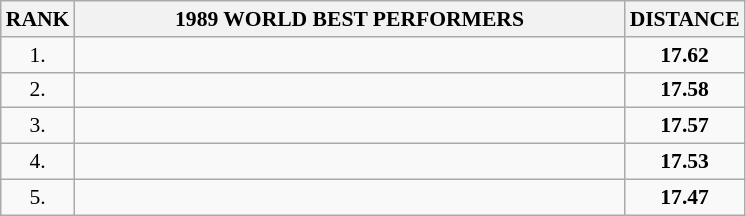<table class="wikitable" style="border-collapse: collapse; font-size: 90%;">
<tr>
<th>RANK</th>
<th align="center" style="width: 25em">1989 WORLD BEST PERFORMERS</th>
<th align="center" style="width: 5em">DISTANCE</th>
</tr>
<tr>
<td align="center">1.</td>
<td></td>
<td align="center"><strong>17.62</strong></td>
</tr>
<tr>
<td align="center">2.</td>
<td></td>
<td align="center"><strong>17.58</strong></td>
</tr>
<tr>
<td align="center">3.</td>
<td></td>
<td align="center"><strong>17.57</strong></td>
</tr>
<tr>
<td align="center">4.</td>
<td></td>
<td align="center"><strong>17.53</strong></td>
</tr>
<tr>
<td align="center">5.</td>
<td></td>
<td align="center"><strong>17.47</strong></td>
</tr>
</table>
